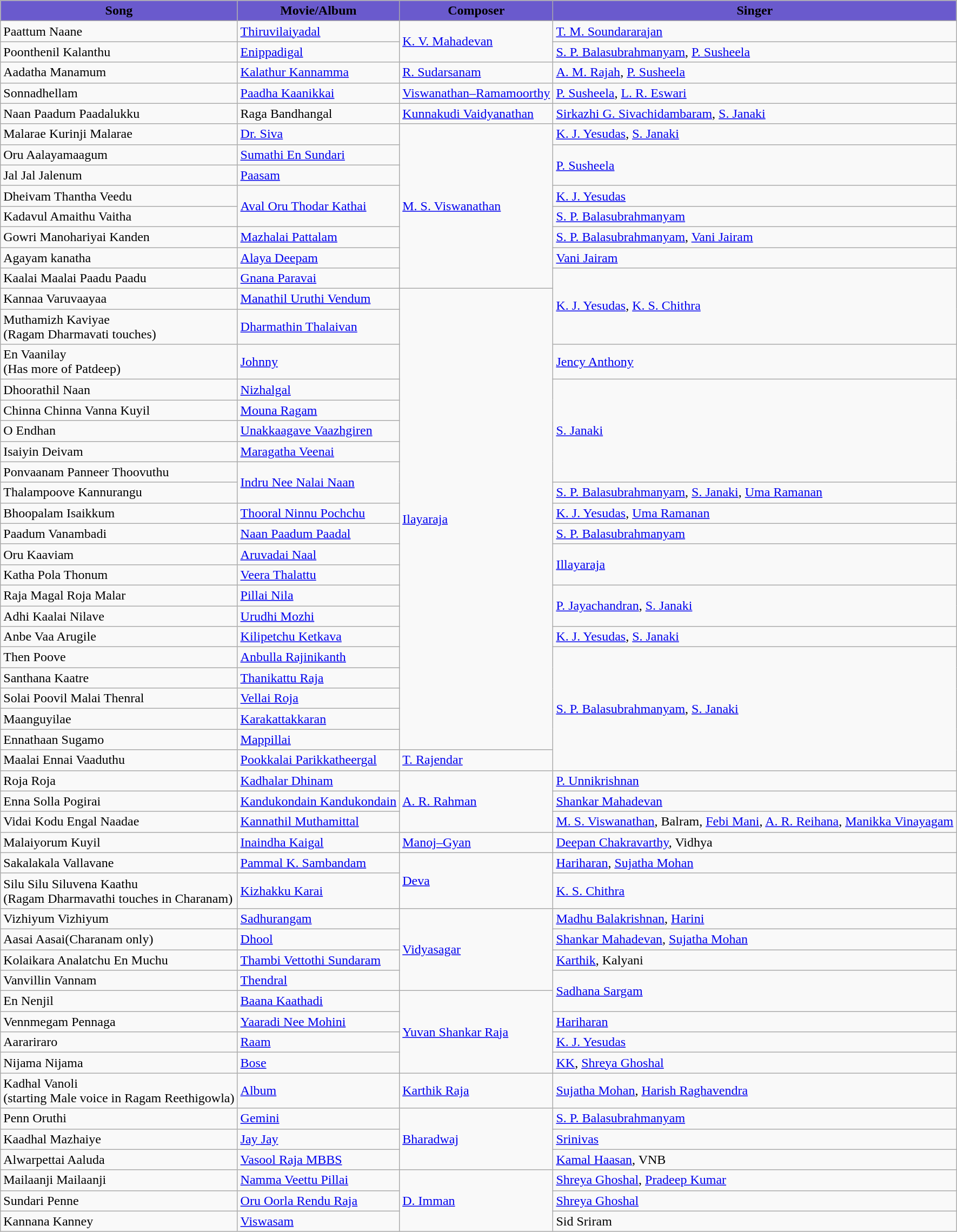<table class="wikitable">
<tr>
<th style="background:#6A5ACD">Song</th>
<th style="background:#6A5ACD">Movie/Album</th>
<th style="background:#6A5ACD">Composer</th>
<th style="background:#6A5ACD">Singer</th>
</tr>
<tr>
<td>Paattum Naane</td>
<td><a href='#'>Thiruvilaiyadal</a></td>
<td rowspan="2"><a href='#'>K. V. Mahadevan</a></td>
<td><a href='#'>T. M. Soundararajan</a></td>
</tr>
<tr>
<td>Poonthenil Kalanthu</td>
<td><a href='#'>Enippadigal</a></td>
<td><a href='#'>S. P. Balasubrahmanyam</a>, <a href='#'>P. Susheela</a></td>
</tr>
<tr>
<td>Aadatha Manamum</td>
<td><a href='#'>Kalathur Kannamma</a></td>
<td><a href='#'>R. Sudarsanam</a></td>
<td><a href='#'>A. M. Rajah</a>, <a href='#'>P. Susheela</a></td>
</tr>
<tr>
<td>Sonnadhellam</td>
<td><a href='#'>Paadha Kaanikkai</a></td>
<td><a href='#'>Viswanathan–Ramamoorthy</a></td>
<td><a href='#'>P. Susheela</a>, <a href='#'>L. R. Eswari</a></td>
</tr>
<tr>
<td>Naan Paadum Paadalukku</td>
<td>Raga Bandhangal</td>
<td><a href='#'>Kunnakudi Vaidyanathan</a></td>
<td><a href='#'>Sirkazhi G. Sivachidambaram</a>, <a href='#'>S. Janaki</a></td>
</tr>
<tr>
<td>Malarae Kurinji Malarae</td>
<td><a href='#'>Dr. Siva</a></td>
<td rowspan="8"><a href='#'>M. S. Viswanathan</a></td>
<td><a href='#'>K. J. Yesudas</a>, <a href='#'>S. Janaki</a></td>
</tr>
<tr>
<td>Oru Aalayamaagum</td>
<td><a href='#'>Sumathi En Sundari</a></td>
<td rowspan="2"><a href='#'>P. Susheela</a></td>
</tr>
<tr>
<td>Jal Jal Jalenum</td>
<td><a href='#'>Paasam</a></td>
</tr>
<tr>
<td>Dheivam Thantha Veedu</td>
<td rowspan="2"><a href='#'>Aval Oru Thodar Kathai</a></td>
<td><a href='#'>K. J. Yesudas</a></td>
</tr>
<tr>
<td>Kadavul Amaithu Vaitha</td>
<td><a href='#'>S. P. Balasubrahmanyam</a></td>
</tr>
<tr>
<td>Gowri Manohariyai Kanden</td>
<td><a href='#'>Mazhalai Pattalam</a></td>
<td><a href='#'>S. P. Balasubrahmanyam</a>, <a href='#'>Vani Jairam</a></td>
</tr>
<tr>
<td>Agayam kanatha</td>
<td><a href='#'>Alaya Deepam</a></td>
<td><a href='#'>Vani Jairam</a></td>
</tr>
<tr>
<td>Kaalai Maalai Paadu Paadu</td>
<td><a href='#'>Gnana Paravai</a></td>
<td rowspan="3"><a href='#'>K. J. Yesudas</a>, <a href='#'>K. S. Chithra</a></td>
</tr>
<tr>
<td>Kannaa Varuvaayaa</td>
<td><a href='#'>Manathil Uruthi Vendum</a></td>
<td rowspan="21"><a href='#'>Ilayaraja</a></td>
</tr>
<tr>
<td>Muthamizh Kaviyae<br>(Ragam Dharmavati touches)</td>
<td><a href='#'>Dharmathin Thalaivan</a></td>
</tr>
<tr>
<td>En Vaanilay<br>(Has more of Patdeep)</td>
<td><a href='#'>Johnny</a></td>
<td><a href='#'>Jency Anthony</a></td>
</tr>
<tr>
<td>Dhoorathil Naan</td>
<td><a href='#'>Nizhalgal</a></td>
<td rowspan="5"><a href='#'>S. Janaki</a></td>
</tr>
<tr>
<td>Chinna Chinna Vanna Kuyil</td>
<td><a href='#'>Mouna Ragam</a></td>
</tr>
<tr>
<td>O Endhan</td>
<td><a href='#'>Unakkaagave Vaazhgiren</a></td>
</tr>
<tr>
<td>Isaiyin Deivam</td>
<td><a href='#'>Maragatha Veenai</a></td>
</tr>
<tr>
<td>Ponvaanam Panneer Thoovuthu</td>
<td rowspan=2><a href='#'>Indru Nee Nalai Naan</a></td>
</tr>
<tr>
<td>Thalampoove Kannurangu</td>
<td><a href='#'>S. P. Balasubrahmanyam</a>, <a href='#'>S. Janaki</a>, <a href='#'>Uma Ramanan</a></td>
</tr>
<tr>
<td>Bhoopalam Isaikkum</td>
<td><a href='#'>Thooral Ninnu Pochchu</a></td>
<td><a href='#'>K. J. Yesudas</a>, <a href='#'>Uma Ramanan</a></td>
</tr>
<tr>
<td>Paadum Vanambadi</td>
<td><a href='#'>Naan Paadum Paadal</a></td>
<td><a href='#'>S. P. Balasubrahmanyam</a></td>
</tr>
<tr>
<td>Oru Kaaviam</td>
<td><a href='#'>Aruvadai Naal</a></td>
<td rowspan=2><a href='#'>Illayaraja</a></td>
</tr>
<tr>
<td>Katha Pola Thonum</td>
<td><a href='#'>Veera Thalattu</a></td>
</tr>
<tr>
<td>Raja Magal Roja Malar</td>
<td><a href='#'>Pillai Nila</a></td>
<td rowspan=2><a href='#'>P. Jayachandran</a>, <a href='#'>S. Janaki</a></td>
</tr>
<tr>
<td>Adhi Kaalai Nilave</td>
<td><a href='#'>Urudhi Mozhi</a></td>
</tr>
<tr>
<td>Anbe Vaa Arugile</td>
<td><a href='#'>Kilipetchu Ketkava</a></td>
<td><a href='#'>K. J. Yesudas</a>, <a href='#'>S. Janaki</a></td>
</tr>
<tr>
<td>Then Poove</td>
<td><a href='#'>Anbulla Rajinikanth</a></td>
<td rowspan="6"><a href='#'>S. P. Balasubrahmanyam</a>, <a href='#'>S. Janaki</a></td>
</tr>
<tr>
<td>Santhana Kaatre</td>
<td><a href='#'>Thanikattu Raja</a></td>
</tr>
<tr>
<td>Solai Poovil Malai Thenral</td>
<td><a href='#'>Vellai Roja</a></td>
</tr>
<tr>
<td>Maanguyilae</td>
<td><a href='#'>Karakattakkaran</a></td>
</tr>
<tr>
<td>Ennathaan Sugamo</td>
<td><a href='#'>Mappillai</a></td>
</tr>
<tr>
<td>Maalai Ennai Vaaduthu</td>
<td><a href='#'>Pookkalai Parikkatheergal</a></td>
<td><a href='#'>T. Rajendar</a></td>
</tr>
<tr>
<td>Roja Roja</td>
<td><a href='#'>Kadhalar Dhinam</a></td>
<td rowspan="3"><a href='#'>A. R. Rahman</a></td>
<td><a href='#'>P. Unnikrishnan</a></td>
</tr>
<tr>
<td>Enna Solla Pogirai</td>
<td><a href='#'>Kandukondain Kandukondain</a></td>
<td><a href='#'>Shankar Mahadevan</a></td>
</tr>
<tr>
<td>Vidai Kodu Engal Naadae</td>
<td><a href='#'>Kannathil Muthamittal</a></td>
<td><a href='#'>M. S. Viswanathan</a>, Balram, <a href='#'>Febi Mani</a>, <a href='#'>A. R. Reihana</a>, <a href='#'>Manikka Vinayagam</a></td>
</tr>
<tr>
<td>Malaiyorum Kuyil</td>
<td><a href='#'>Inaindha Kaigal</a></td>
<td><a href='#'>Manoj–Gyan</a></td>
<td><a href='#'>Deepan Chakravarthy</a>, Vidhya</td>
</tr>
<tr>
<td>Sakalakala Vallavane</td>
<td><a href='#'>Pammal K. Sambandam</a></td>
<td rowspan=2><a href='#'>Deva</a></td>
<td><a href='#'>Hariharan</a>, <a href='#'>Sujatha Mohan</a></td>
</tr>
<tr>
<td>Silu Silu Siluvena Kaathu<br>(Ragam Dharmavathi touches in Charanam)</td>
<td><a href='#'>Kizhakku Karai</a></td>
<td><a href='#'>K. S. Chithra</a></td>
</tr>
<tr>
<td>Vizhiyum Vizhiyum</td>
<td><a href='#'>Sadhurangam</a></td>
<td rowspan="4"><a href='#'>Vidyasagar</a></td>
<td><a href='#'>Madhu Balakrishnan</a>, <a href='#'>Harini</a></td>
</tr>
<tr>
<td>Aasai Aasai(Charanam only)</td>
<td><a href='#'>Dhool</a></td>
<td><a href='#'>Shankar Mahadevan</a>, <a href='#'>Sujatha Mohan</a></td>
</tr>
<tr>
<td>Kolaikara Analatchu En Muchu</td>
<td><a href='#'>Thambi Vettothi Sundaram</a></td>
<td><a href='#'>Karthik</a>, Kalyani</td>
</tr>
<tr>
<td>Vanvillin Vannam</td>
<td><a href='#'>Thendral</a></td>
<td rowspan=2><a href='#'>Sadhana Sargam</a></td>
</tr>
<tr>
<td>En Nenjil</td>
<td><a href='#'>Baana Kaathadi</a></td>
<td rowspan=4><a href='#'>Yuvan Shankar Raja</a></td>
</tr>
<tr>
<td>Vennmegam Pennaga</td>
<td><a href='#'>Yaaradi Nee Mohini</a></td>
<td><a href='#'>Hariharan</a></td>
</tr>
<tr>
<td>Aarariraro</td>
<td><a href='#'>Raam</a></td>
<td><a href='#'>K. J. Yesudas</a></td>
</tr>
<tr>
<td>Nijama Nijama</td>
<td><a href='#'>Bose</a></td>
<td><a href='#'>KK</a>, <a href='#'>Shreya Ghoshal</a></td>
</tr>
<tr>
<td>Kadhal Vanoli<br>(starting Male voice in Ragam Reethigowla)</td>
<td><a href='#'>Album</a></td>
<td><a href='#'>Karthik Raja</a></td>
<td><a href='#'>Sujatha Mohan</a>, <a href='#'>Harish Raghavendra</a></td>
</tr>
<tr>
<td>Penn Oruthi</td>
<td><a href='#'>Gemini</a></td>
<td rowspan="3"><a href='#'>Bharadwaj</a></td>
<td><a href='#'>S. P. Balasubrahmanyam</a></td>
</tr>
<tr>
<td>Kaadhal Mazhaiye</td>
<td><a href='#'>Jay Jay</a></td>
<td><a href='#'>Srinivas</a></td>
</tr>
<tr>
<td>Alwarpettai Aaluda</td>
<td><a href='#'>Vasool Raja MBBS</a></td>
<td><a href='#'>Kamal Haasan</a>, VNB</td>
</tr>
<tr>
<td>Mailaanji Mailaanji</td>
<td><a href='#'>Namma Veettu Pillai</a></td>
<td rowspan=3><a href='#'>D. Imman</a></td>
<td><a href='#'>Shreya Ghoshal</a>, <a href='#'>Pradeep Kumar</a></td>
</tr>
<tr>
<td>Sundari Penne</td>
<td><a href='#'>Oru Oorla Rendu Raja</a></td>
<td><a href='#'>Shreya Ghoshal</a></td>
</tr>
<tr>
<td>Kannana Kanney</td>
<td><a href='#'>Viswasam</a></td>
<td>Sid Sriram</td>
</tr>
</table>
